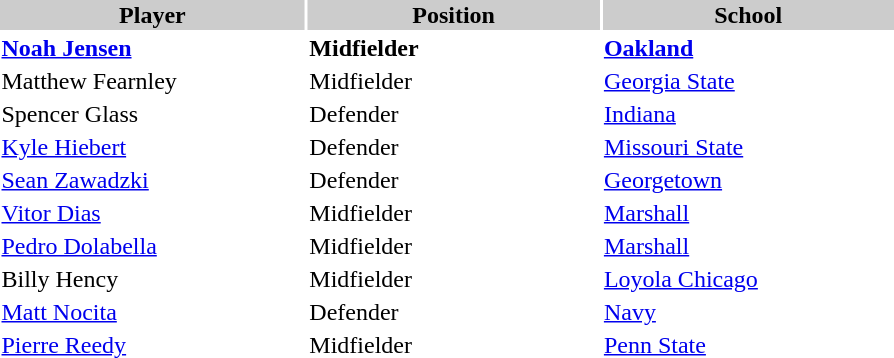<table style="width:600px" "border:'1' 'solid' 'gray' ">
<tr>
<th bgcolor="#CCCCCC" style="width:23%">Player</th>
<th bgcolor="#CCCCCC" style="width:22%"><strong>Position</strong></th>
<th bgcolor="#CCCCCC" style="width:22%"><strong>School</strong></th>
</tr>
<tr>
<td><strong><a href='#'>Noah Jensen</a></strong></td>
<td><strong>Midfielder</strong></td>
<td><strong><a href='#'>Oakland</a></strong></td>
</tr>
<tr>
<td>Matthew Fearnley</td>
<td>Midfielder</td>
<td><a href='#'>Georgia State</a></td>
</tr>
<tr>
<td>Spencer Glass</td>
<td>Defender</td>
<td><a href='#'>Indiana</a></td>
</tr>
<tr>
<td><a href='#'>Kyle Hiebert</a></td>
<td>Defender</td>
<td><a href='#'>Missouri State</a></td>
</tr>
<tr>
<td><a href='#'>Sean Zawadzki</a></td>
<td>Defender</td>
<td><a href='#'>Georgetown</a></td>
</tr>
<tr>
<td><a href='#'>Vitor Dias</a></td>
<td>Midfielder</td>
<td><a href='#'>Marshall</a></td>
</tr>
<tr>
<td><a href='#'>Pedro Dolabella</a></td>
<td>Midfielder</td>
<td><a href='#'>Marshall</a></td>
</tr>
<tr>
<td>Billy Hency</td>
<td>Midfielder</td>
<td><a href='#'>Loyola Chicago</a></td>
</tr>
<tr>
<td><a href='#'>Matt Nocita</a></td>
<td>Defender</td>
<td><a href='#'>Navy</a></td>
</tr>
<tr>
<td><a href='#'>Pierre Reedy</a></td>
<td>Midfielder</td>
<td><a href='#'>Penn State</a></td>
</tr>
</table>
